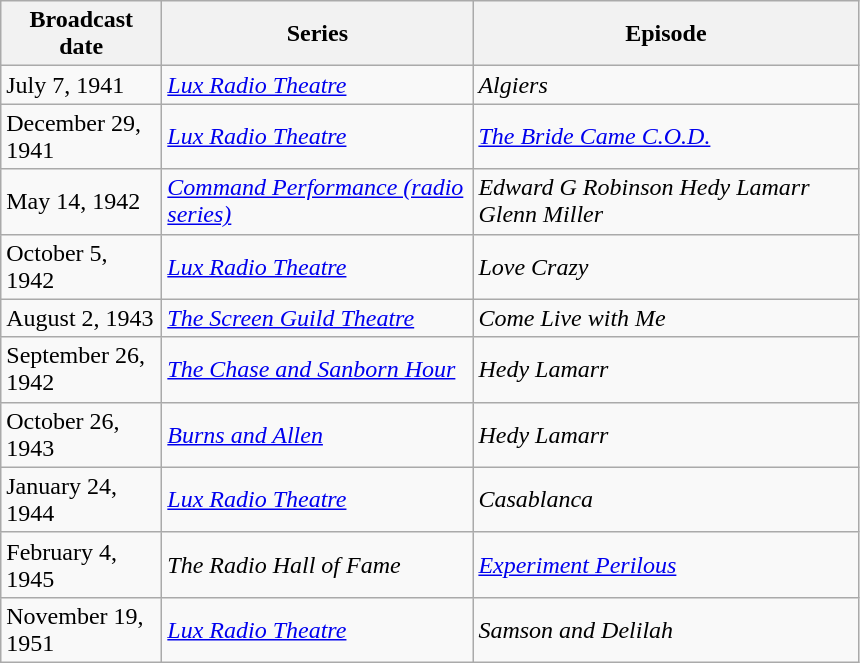<table class="wikitable sortable">
<tr>
<th style="width:100px;">Broadcast date</th>
<th style="width:200px;">Series</th>
<th style="width:250px;">Episode</th>
</tr>
<tr>
<td>July 7, 1941</td>
<td><em><a href='#'>Lux Radio Theatre</a></em></td>
<td><em>Algiers</em></td>
</tr>
<tr>
<td>December 29, 1941</td>
<td><em><a href='#'>Lux Radio Theatre</a></em></td>
<td><em><a href='#'>The Bride Came C.O.D.</a></em></td>
</tr>
<tr>
<td>May 14, 1942</td>
<td><em><a href='#'>Command Performance (radio series)</a></em></td>
<td><em>Edward G Robinson Hedy Lamarr Glenn Miller</em></td>
</tr>
<tr>
<td>October 5, 1942</td>
<td><em><a href='#'>Lux Radio Theatre</a></em></td>
<td><em>Love Crazy</em></td>
</tr>
<tr>
<td>August 2, 1943</td>
<td><em><a href='#'>The Screen Guild Theatre</a></em></td>
<td><em>Come Live with Me</em></td>
</tr>
<tr>
<td>September 26, 1942</td>
<td><em><a href='#'>The Chase and Sanborn Hour</a></em></td>
<td><em>Hedy Lamarr</em></td>
</tr>
<tr>
<td>October 26, 1943</td>
<td><em><a href='#'>Burns and Allen</a></em></td>
<td><em>Hedy Lamarr</em></td>
</tr>
<tr>
<td>January 24, 1944</td>
<td><em><a href='#'>Lux Radio Theatre</a></em></td>
<td><em>Casablanca</em></td>
</tr>
<tr>
<td>February 4, 1945</td>
<td><em>The Radio Hall of Fame</em></td>
<td><em><a href='#'>Experiment Perilous</a></em></td>
</tr>
<tr>
<td>November 19, 1951</td>
<td><em><a href='#'>Lux Radio Theatre</a></em></td>
<td><em>Samson and Delilah</em></td>
</tr>
</table>
